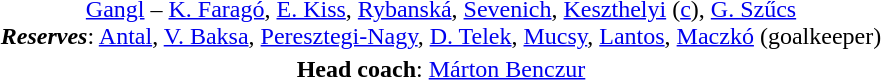<table style="text-align: center; margin-top: 2em; margin-left: auto; margin-right: auto">
<tr>
<td><a href='#'>Gangl</a> – <a href='#'>K. Faragó</a>, <a href='#'>E. Kiss</a>, <a href='#'>Rybanská</a>, <a href='#'>Sevenich</a>, <a href='#'>Keszthelyi</a> (<a href='#'>c</a>), <a href='#'>G. Szűcs</a><br><strong><em>Reserves</em></strong>: <a href='#'>Antal</a>, <a href='#'>V. Baksa</a>, <a href='#'>Peresztegi-Nagy</a>, <a href='#'>D. Telek</a>, <a href='#'>Mucsy</a>, <a href='#'>Lantos</a>, <a href='#'>Maczkó</a> (goalkeeper)</td>
</tr>
<tr>
<td><strong>Head coach</strong>: <a href='#'>Márton Benczur</a></td>
</tr>
</table>
